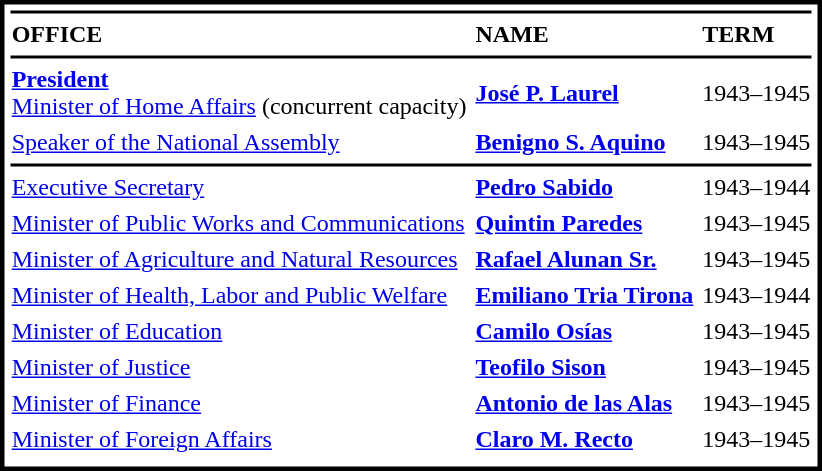<table cellpadding="1" cellspacing="4"  style="margin:3px; border:3px solid #000; margin:auto;">
<tr>
<th style="background:#000;" colspan="3"></th>
</tr>
<tr>
<td align="left"><strong>OFFICE</strong></td>
<td align="left"><strong>NAME</strong></td>
<td align="left"><strong>TERM</strong></td>
</tr>
<tr>
<th style="background:#000;" colspan="3"></th>
</tr>
<tr>
<td><strong><a href='#'>President</a></strong><br><a href='#'>Minister of Home Affairs</a> (concurrent capacity)</td>
<td><strong><a href='#'>José P. Laurel</a></strong></td>
<td>1943–1945</td>
</tr>
<tr>
<td><a href='#'>Speaker of the National Assembly</a></td>
<td><strong><a href='#'>Benigno S. Aquino</a></strong></td>
<td>1943–1945</td>
</tr>
<tr>
<th style="background:#000;" colspan="3"></th>
</tr>
<tr>
<td><a href='#'>Executive Secretary</a></td>
<td><strong><a href='#'>Pedro Sabido</a></strong></td>
<td>1943–1944</td>
</tr>
<tr>
<td><a href='#'>Minister of Public Works and Communications</a></td>
<td><strong><a href='#'>Quintin Paredes</a></strong></td>
<td>1943–1945</td>
</tr>
<tr>
<td><a href='#'>Minister of Agriculture and Natural Resources</a></td>
<td><strong><a href='#'>Rafael Alunan Sr.</a></strong></td>
<td>1943–1945</td>
</tr>
<tr>
<td><a href='#'>Minister of Health, Labor and Public Welfare</a></td>
<td><strong><a href='#'>Emiliano Tria Tirona</a></strong></td>
<td>1943–1944</td>
</tr>
<tr>
<td><a href='#'>Minister of Education</a></td>
<td><strong><a href='#'>Camilo Osías</a></strong></td>
<td>1943–1945</td>
</tr>
<tr>
<td><a href='#'>Minister of Justice</a></td>
<td><strong><a href='#'>Teofilo Sison</a></strong></td>
<td>1943–1945</td>
</tr>
<tr>
<td><a href='#'>Minister of Finance</a></td>
<td><strong><a href='#'>Antonio de las Alas</a></strong></td>
<td>1943–1945</td>
</tr>
<tr>
<td><a href='#'>Minister of Foreign Affairs</a></td>
<td><strong><a href='#'>Claro M. Recto</a></strong></td>
<td>1943–1945</td>
</tr>
<tr>
</tr>
</table>
